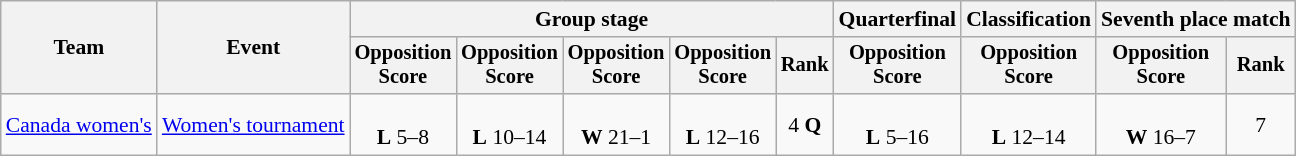<table class=wikitable style=font-size:90%>
<tr>
<th rowspan=2>Team</th>
<th rowspan=2>Event</th>
<th colspan=5>Group stage</th>
<th>Quarterfinal</th>
<th>Classification</th>
<th colspan=2>Seventh place match</th>
</tr>
<tr style=font-size:95%>
<th>Opposition<br>Score</th>
<th>Opposition<br>Score</th>
<th>Opposition<br>Score</th>
<th>Opposition<br>Score</th>
<th>Rank</th>
<th>Opposition<br>Score</th>
<th>Opposition<br>Score</th>
<th>Opposition<br>Score</th>
<th>Rank</th>
</tr>
<tr align=center>
<td align=left><a href='#'>Canada women's</a></td>
<td align=left><a href='#'>Women's tournament</a></td>
<td><br><strong>L</strong> 5–8</td>
<td><br><strong>L</strong> 10–14</td>
<td><br><strong>W</strong> 21–1</td>
<td><br><strong>L</strong> 12–16</td>
<td>4 <strong>Q</strong></td>
<td><br><strong>L</strong> 5–16</td>
<td> <br><strong>L</strong> 12–14</td>
<td><br><strong>W</strong> 16–7</td>
<td>7</td>
</tr>
</table>
